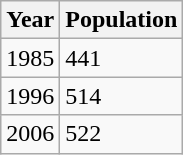<table class="wikitable">
<tr>
<th>Year</th>
<th>Population</th>
</tr>
<tr>
<td>1985</td>
<td>441</td>
</tr>
<tr>
<td>1996</td>
<td>514</td>
</tr>
<tr>
<td>2006</td>
<td>522</td>
</tr>
</table>
